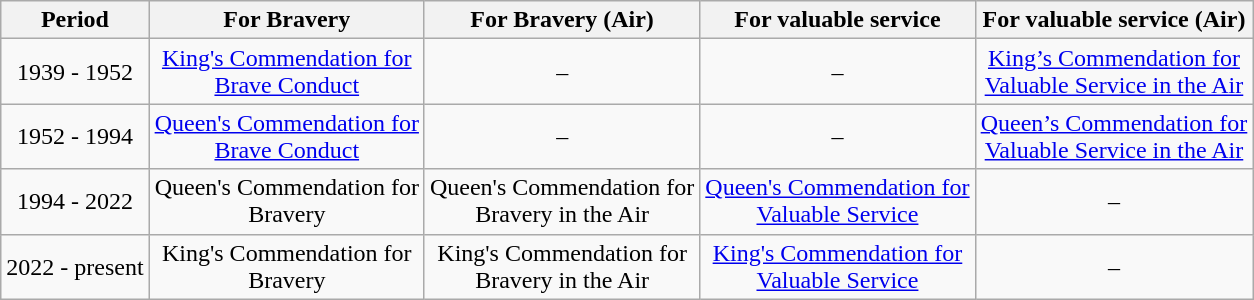<table class="wikitable" border="1">
<tr>
<th>Period</th>
<th>For Bravery</th>
<th>For Bravery (Air)</th>
<th>For valuable service</th>
<th>For valuable service (Air)</th>
</tr>
<tr>
<td align=center>1939 - 1952</td>
<td align=center><a href='#'>King's Commendation for<br>Brave Conduct</a></td>
<td align=center>–</td>
<td align=center>–</td>
<td align=center><a href='#'>King’s Commendation for<br>Valuable Service in the Air</a></td>
</tr>
<tr>
<td align=center>1952 - 1994</td>
<td align=center><a href='#'>Queen's Commendation for<br>Brave Conduct</a></td>
<td align=center>–</td>
<td align=center>–</td>
<td align=center><a href='#'>Queen’s Commendation for<br>Valuable Service in the Air</a></td>
</tr>
<tr>
<td align=center>1994 - 2022</td>
<td align=center>Queen's Commendation for<br>Bravery</td>
<td align=center>Queen's Commendation for<br>Bravery in the Air</td>
<td align=center><a href='#'>Queen's Commendation for<br>Valuable Service</a></td>
<td align=center>–</td>
</tr>
<tr>
<td align=center>2022 - present</td>
<td align=center>King's Commendation for<br>Bravery</td>
<td align=center>King's Commendation for<br>Bravery in the Air</td>
<td align=center><a href='#'>King's Commendation for<br>Valuable Service</a></td>
<td align=center>–</td>
</tr>
</table>
